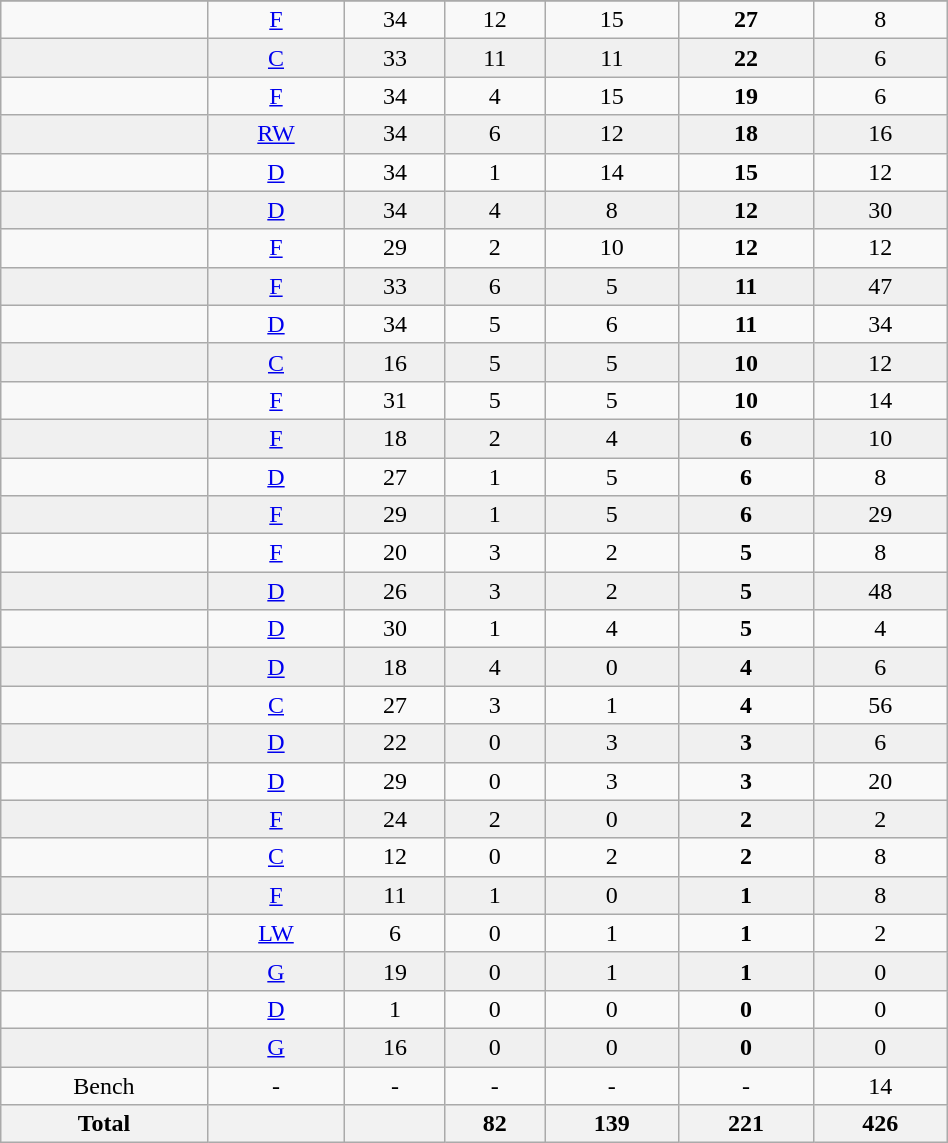<table class="wikitable sortable" width ="50%">
<tr align="center">
</tr>
<tr align="center" bgcolor="">
<td></td>
<td><a href='#'>F</a></td>
<td>34</td>
<td>12</td>
<td>15</td>
<td><strong>27</strong></td>
<td>8</td>
</tr>
<tr align="center" bgcolor="f0f0f0">
<td></td>
<td><a href='#'>C</a></td>
<td>33</td>
<td>11</td>
<td>11</td>
<td><strong>22</strong></td>
<td>6</td>
</tr>
<tr align="center" bgcolor="">
<td></td>
<td><a href='#'>F</a></td>
<td>34</td>
<td>4</td>
<td>15</td>
<td><strong>19</strong></td>
<td>6</td>
</tr>
<tr align="center" bgcolor="f0f0f0">
<td></td>
<td><a href='#'>RW</a></td>
<td>34</td>
<td>6</td>
<td>12</td>
<td><strong>18</strong></td>
<td>16</td>
</tr>
<tr align="center" bgcolor="">
<td></td>
<td><a href='#'>D</a></td>
<td>34</td>
<td>1</td>
<td>14</td>
<td><strong>15</strong></td>
<td>12</td>
</tr>
<tr align="center" bgcolor="f0f0f0">
<td></td>
<td><a href='#'>D</a></td>
<td>34</td>
<td>4</td>
<td>8</td>
<td><strong>12</strong></td>
<td>30</td>
</tr>
<tr align="center" bgcolor="">
<td></td>
<td><a href='#'>F</a></td>
<td>29</td>
<td>2</td>
<td>10</td>
<td><strong>12</strong></td>
<td>12</td>
</tr>
<tr align="center" bgcolor="f0f0f0">
<td></td>
<td><a href='#'>F</a></td>
<td>33</td>
<td>6</td>
<td>5</td>
<td><strong>11</strong></td>
<td>47</td>
</tr>
<tr align="center" bgcolor="">
<td></td>
<td><a href='#'>D</a></td>
<td>34</td>
<td>5</td>
<td>6</td>
<td><strong>11</strong></td>
<td>34</td>
</tr>
<tr align="center" bgcolor="f0f0f0">
<td></td>
<td><a href='#'>C</a></td>
<td>16</td>
<td>5</td>
<td>5</td>
<td><strong>10</strong></td>
<td>12</td>
</tr>
<tr align="center" bgcolor="">
<td></td>
<td><a href='#'>F</a></td>
<td>31</td>
<td>5</td>
<td>5</td>
<td><strong>10</strong></td>
<td>14</td>
</tr>
<tr align="center" bgcolor="f0f0f0">
<td></td>
<td><a href='#'>F</a></td>
<td>18</td>
<td>2</td>
<td>4</td>
<td><strong>6</strong></td>
<td>10</td>
</tr>
<tr align="center" bgcolor="">
<td></td>
<td><a href='#'>D</a></td>
<td>27</td>
<td>1</td>
<td>5</td>
<td><strong>6</strong></td>
<td>8</td>
</tr>
<tr align="center" bgcolor="f0f0f0">
<td></td>
<td><a href='#'>F</a></td>
<td>29</td>
<td>1</td>
<td>5</td>
<td><strong>6</strong></td>
<td>29</td>
</tr>
<tr align="center" bgcolor="">
<td></td>
<td><a href='#'>F</a></td>
<td>20</td>
<td>3</td>
<td>2</td>
<td><strong>5</strong></td>
<td>8</td>
</tr>
<tr align="center" bgcolor="f0f0f0">
<td></td>
<td><a href='#'>D</a></td>
<td>26</td>
<td>3</td>
<td>2</td>
<td><strong>5</strong></td>
<td>48</td>
</tr>
<tr align="center" bgcolor="">
<td></td>
<td><a href='#'>D</a></td>
<td>30</td>
<td>1</td>
<td>4</td>
<td><strong>5</strong></td>
<td>4</td>
</tr>
<tr align="center" bgcolor="f0f0f0">
<td></td>
<td><a href='#'>D</a></td>
<td>18</td>
<td>4</td>
<td>0</td>
<td><strong>4</strong></td>
<td>6</td>
</tr>
<tr align="center" bgcolor="">
<td></td>
<td><a href='#'>C</a></td>
<td>27</td>
<td>3</td>
<td>1</td>
<td><strong>4</strong></td>
<td>56</td>
</tr>
<tr align="center" bgcolor="f0f0f0">
<td></td>
<td><a href='#'>D</a></td>
<td>22</td>
<td>0</td>
<td>3</td>
<td><strong>3</strong></td>
<td>6</td>
</tr>
<tr align="center" bgcolor="">
<td></td>
<td><a href='#'>D</a></td>
<td>29</td>
<td>0</td>
<td>3</td>
<td><strong>3</strong></td>
<td>20</td>
</tr>
<tr align="center" bgcolor="f0f0f0">
<td></td>
<td><a href='#'>F</a></td>
<td>24</td>
<td>2</td>
<td>0</td>
<td><strong>2</strong></td>
<td>2</td>
</tr>
<tr align="center" bgcolor="">
<td></td>
<td><a href='#'>C</a></td>
<td>12</td>
<td>0</td>
<td>2</td>
<td><strong>2</strong></td>
<td>8</td>
</tr>
<tr align="center" bgcolor="f0f0f0">
<td></td>
<td><a href='#'>F</a></td>
<td>11</td>
<td>1</td>
<td>0</td>
<td><strong>1</strong></td>
<td>8</td>
</tr>
<tr align="center" bgcolor="">
<td></td>
<td><a href='#'>LW</a></td>
<td>6</td>
<td>0</td>
<td>1</td>
<td><strong>1</strong></td>
<td>2</td>
</tr>
<tr align="center" bgcolor="f0f0f0">
<td></td>
<td><a href='#'>G</a></td>
<td>19</td>
<td>0</td>
<td>1</td>
<td><strong>1</strong></td>
<td>0</td>
</tr>
<tr align="center" bgcolor="">
<td></td>
<td><a href='#'>D</a></td>
<td>1</td>
<td>0</td>
<td>0</td>
<td><strong>0</strong></td>
<td>0</td>
</tr>
<tr align="center" bgcolor="f0f0f0">
<td></td>
<td><a href='#'>G</a></td>
<td>16</td>
<td>0</td>
<td>0</td>
<td><strong>0</strong></td>
<td>0</td>
</tr>
<tr align="center" bgcolor="">
<td>Bench</td>
<td>-</td>
<td>-</td>
<td>-</td>
<td>-</td>
<td>-</td>
<td>14</td>
</tr>
<tr>
<th>Total</th>
<th></th>
<th></th>
<th>82</th>
<th>139</th>
<th>221</th>
<th>426</th>
</tr>
</table>
